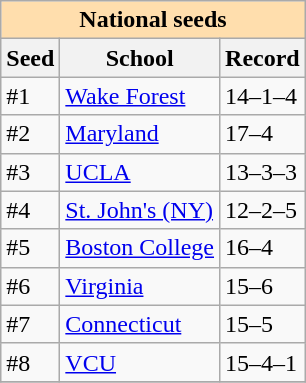<table class="wikitable">
<tr>
<th colspan="5" style="background:#ffdead;">National seeds</th>
</tr>
<tr>
<th>Seed</th>
<th>School</th>
<th>Record</th>
</tr>
<tr>
<td>#1</td>
<td><a href='#'>Wake Forest</a></td>
<td>14–1–4</td>
</tr>
<tr>
<td>#2</td>
<td><a href='#'>Maryland</a></td>
<td>17–4</td>
</tr>
<tr>
<td>#3</td>
<td><a href='#'>UCLA</a></td>
<td>13–3–3</td>
</tr>
<tr>
<td>#4</td>
<td><a href='#'>St. John's (NY)</a></td>
<td>12–2–5</td>
</tr>
<tr>
<td>#5</td>
<td><a href='#'>Boston College</a></td>
<td>16–4</td>
</tr>
<tr>
<td>#6</td>
<td><a href='#'>Virginia</a></td>
<td>15–6</td>
</tr>
<tr>
<td>#7</td>
<td><a href='#'>Connecticut</a></td>
<td>15–5</td>
</tr>
<tr>
<td>#8</td>
<td><a href='#'>VCU</a></td>
<td>15–4–1</td>
</tr>
<tr>
</tr>
</table>
